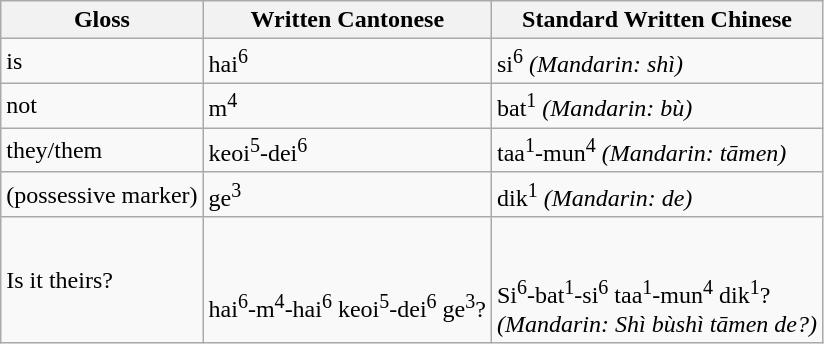<table class="wikitable">
<tr>
<th>Gloss</th>
<th>Written Cantonese</th>
<th>Standard Written Chinese</th>
</tr>
<tr>
<td>is</td>
<td> hai<sup>6</sup></td>
<td> si<sup>6</sup> <em>(Mandarin: shì)</em></td>
</tr>
<tr>
<td>not</td>
<td> m<sup>4</sup></td>
<td> bat<sup>1</sup> <em>(Mandarin: bù)</em></td>
</tr>
<tr>
<td>they/them</td>
<td> keoi<sup>5</sup>-dei<sup>6</sup></td>
<td> taa<sup>1</sup>-mun<sup>4</sup> <em>(Mandarin: tāmen)</em></td>
</tr>
<tr>
<td>(possessive marker)</td>
<td> ge<sup>3</sup></td>
<td> dik<sup>1</sup> <em>(Mandarin: de)</em></td>
</tr>
<tr>
<td>Is it theirs?</td>
<td><br><br>hai<sup>6</sup>-m<sup>4</sup>-hai<sup>6</sup> keoi<sup>5</sup>-dei<sup>6</sup> ge<sup>3</sup>?</td>
<td><br><br>Si<sup>6</sup>-bat<sup>1</sup>-si<sup>6</sup> taa<sup>1</sup>-mun<sup>4</sup> dik<sup>1</sup>?<br>
<em>(Mandarin: Shì bùshì tāmen de?)</em></td>
</tr>
</table>
